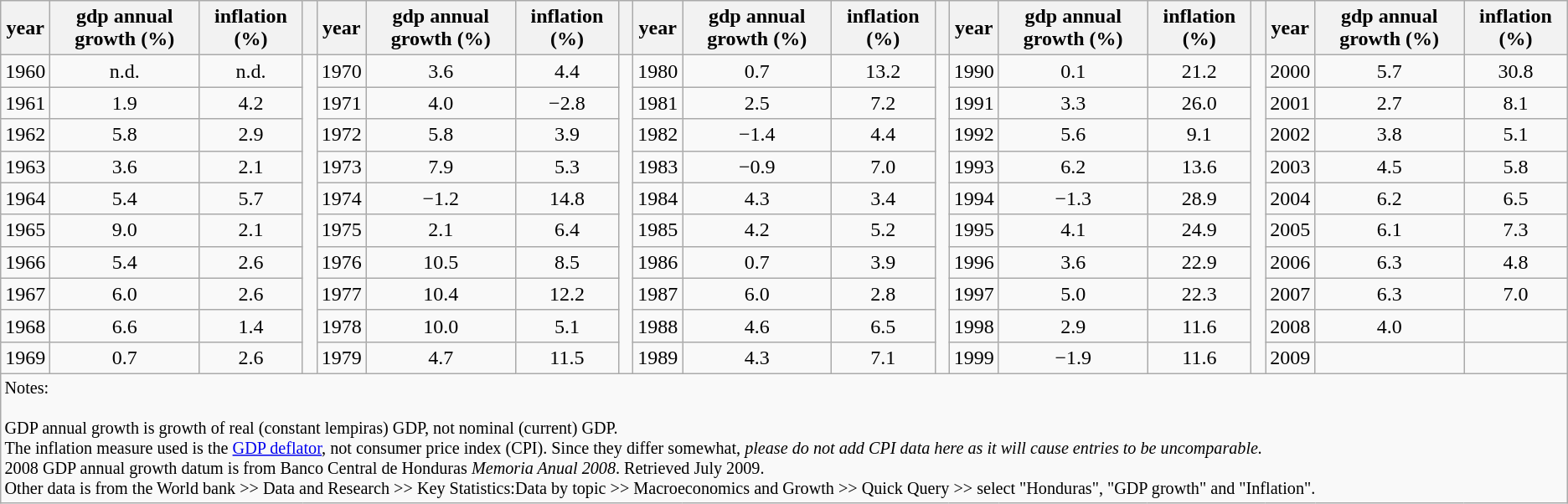<table class="wikitable" style="text-align:center">
<tr>
<th>year</th>
<th>gdp annual growth (%)</th>
<th>inflation (%)</th>
<th> </th>
<th>year</th>
<th>gdp annual growth (%)</th>
<th>inflation (%)</th>
<th> </th>
<th>year</th>
<th>gdp annual growth (%)</th>
<th>inflation (%)</th>
<th> </th>
<th>year</th>
<th>gdp annual growth (%)</th>
<th>inflation (%)</th>
<th> </th>
<th>year</th>
<th>gdp annual growth (%)</th>
<th>inflation (%)</th>
</tr>
<tr>
<td>1960</td>
<td>n.d.</td>
<td>n.d.</td>
<td rowspan=10> </td>
<td>1970</td>
<td>3.6</td>
<td>4.4</td>
<td rowspan=10> </td>
<td>1980</td>
<td>0.7</td>
<td>13.2</td>
<td rowspan=10> </td>
<td>1990</td>
<td>0.1</td>
<td>21.2</td>
<td rowspan=10> </td>
<td>2000</td>
<td>5.7</td>
<td>30.8</td>
</tr>
<tr>
<td>1961</td>
<td>1.9</td>
<td>4.2</td>
<td>1971</td>
<td>4.0</td>
<td>−2.8</td>
<td>1981</td>
<td>2.5</td>
<td>7.2</td>
<td>1991</td>
<td>3.3</td>
<td>26.0</td>
<td>2001</td>
<td>2.7</td>
<td>8.1</td>
</tr>
<tr>
<td>1962</td>
<td>5.8</td>
<td>2.9</td>
<td>1972</td>
<td>5.8</td>
<td>3.9</td>
<td>1982</td>
<td>−1.4</td>
<td>4.4</td>
<td>1992</td>
<td>5.6</td>
<td>9.1</td>
<td>2002</td>
<td>3.8</td>
<td>5.1</td>
</tr>
<tr>
<td>1963</td>
<td>3.6</td>
<td>2.1</td>
<td>1973</td>
<td>7.9</td>
<td>5.3</td>
<td>1983</td>
<td>−0.9</td>
<td>7.0</td>
<td>1993</td>
<td>6.2</td>
<td>13.6</td>
<td>2003</td>
<td>4.5</td>
<td>5.8</td>
</tr>
<tr>
<td>1964</td>
<td>5.4</td>
<td>5.7</td>
<td>1974</td>
<td>−1.2</td>
<td>14.8</td>
<td>1984</td>
<td>4.3</td>
<td>3.4</td>
<td>1994</td>
<td>−1.3</td>
<td>28.9</td>
<td>2004</td>
<td>6.2</td>
<td>6.5</td>
</tr>
<tr>
<td>1965</td>
<td>9.0</td>
<td>2.1</td>
<td>1975</td>
<td>2.1</td>
<td>6.4</td>
<td>1985</td>
<td>4.2</td>
<td>5.2</td>
<td>1995</td>
<td>4.1</td>
<td>24.9</td>
<td>2005</td>
<td>6.1</td>
<td>7.3</td>
</tr>
<tr>
<td>1966</td>
<td>5.4</td>
<td>2.6</td>
<td>1976</td>
<td>10.5</td>
<td>8.5</td>
<td>1986</td>
<td>0.7</td>
<td>3.9</td>
<td>1996</td>
<td>3.6</td>
<td>22.9</td>
<td>2006</td>
<td>6.3</td>
<td>4.8</td>
</tr>
<tr>
<td>1967</td>
<td>6.0</td>
<td>2.6</td>
<td>1977</td>
<td>10.4</td>
<td>12.2</td>
<td>1987</td>
<td>6.0</td>
<td>2.8</td>
<td>1997</td>
<td>5.0</td>
<td>22.3</td>
<td>2007</td>
<td>6.3</td>
<td>7.0</td>
</tr>
<tr>
<td>1968</td>
<td>6.6</td>
<td>1.4</td>
<td>1978</td>
<td>10.0</td>
<td>5.1</td>
<td>1988</td>
<td>4.6</td>
<td>6.5</td>
<td>1998</td>
<td>2.9</td>
<td>11.6</td>
<td>2008</td>
<td>4.0</td>
<td></td>
</tr>
<tr>
<td>1969</td>
<td>0.7</td>
<td>2.6</td>
<td>1979</td>
<td>4.7</td>
<td>11.5</td>
<td>1989</td>
<td>4.3</td>
<td>7.1</td>
<td>1999</td>
<td>−1.9</td>
<td>11.6</td>
<td>2009</td>
<td> </td>
<td> </td>
</tr>
<tr>
<td colspan=19 style="font-size:84%; text-align:left">Notes:<br><br>GDP annual growth is growth of real (constant lempiras) GDP, not nominal (current) GDP.<br>
The inflation measure used is the <a href='#'>GDP deflator</a>, not consumer price index (CPI). Since they differ somewhat, <em>please do not add CPI data here as it will cause entries to be uncomparable.</em><br>
2008 GDP annual growth datum is from Banco Central de Honduras <em>Memoria Anual 2008</em>. Retrieved July 2009.<br>
Other data is from the World bank >> Data and Research >> Key Statistics:Data by topic >> Macroeconomics and Growth >> Quick Query >> select "Honduras", "GDP growth" and "Inflation".</td>
</tr>
</table>
